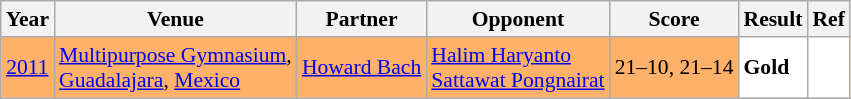<table class="sortable wikitable" style="font-size: 90%">
<tr>
<th>Year</th>
<th>Venue</th>
<th>Partner</th>
<th>Opponent</th>
<th>Score</th>
<th>Result</th>
<th>Ref</th>
</tr>
<tr style="background:#FFB069">
<td align="center"><a href='#'>2011</a></td>
<td align="left"><a href='#'>Multipurpose Gymnasium</a>,<br><a href='#'>Guadalajara</a>, <a href='#'>Mexico</a></td>
<td align="left"> <a href='#'>Howard Bach</a></td>
<td align="left"> <a href='#'>Halim Haryanto</a><br> <a href='#'>Sattawat Pongnairat</a></td>
<td align="left">21–10, 21–14</td>
<td style="text-align:left; background:white"> <strong>Gold</strong></td>
<td style="text-align:center; background:white"></td>
</tr>
</table>
